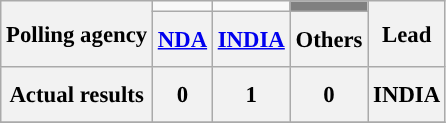<table class="wikitable" style="text-align:center;font-size:95%;line-height:30px;">
<tr>
<th rowspan="2" class="wikitable">Polling agency</th>
<td></td>
<td></td>
<td style="background:grey;"></td>
<th rowspan="2">Lead</th>
</tr>
<tr>
<th class="wikitable"><a href='#'>NDA</a></th>
<th class="wikitable"><a href='#'>INDIA</a></th>
<th class="wikitable">Others</th>
</tr>
<tr>
<th>Actual results</th>
<th>0</th>
<th style="background:"><strong>1</strong></th>
<th>0</th>
<th style="background:"><strong>INDIA</strong></th>
</tr>
<tr>
</tr>
</table>
